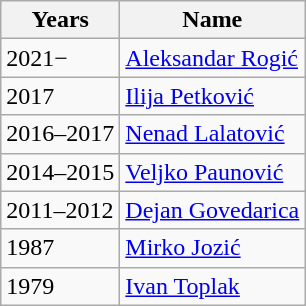<table class="wikitable">
<tr>
<th>Years</th>
<th>Name</th>
</tr>
<tr>
<td>2021−</td>
<td> <a href='#'>Aleksandar Rogić</a></td>
</tr>
<tr>
<td>2017</td>
<td> <a href='#'>Ilija Petković</a></td>
</tr>
<tr>
<td>2016–2017</td>
<td> <a href='#'>Nenad Lalatović</a></td>
</tr>
<tr>
<td>2014–2015</td>
<td> <a href='#'>Veljko Paunović</a></td>
</tr>
<tr>
<td>2011–2012</td>
<td> <a href='#'>Dejan Govedarica</a></td>
</tr>
<tr>
<td>1987</td>
<td> <a href='#'>Mirko Jozić</a></td>
</tr>
<tr>
<td>1979</td>
<td> <a href='#'>Ivan Toplak</a></td>
</tr>
</table>
